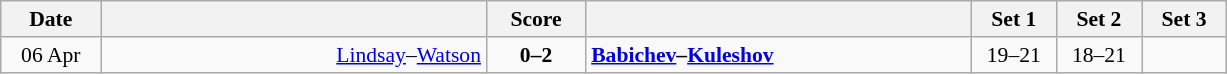<table class="wikitable" style="text-align: center; font-size:90% ">
<tr>
<th width="60">Date</th>
<th align="right" width="250"></th>
<th width="60">Score</th>
<th align="left" width="250"></th>
<th width="50">Set 1</th>
<th width="50">Set 2</th>
<th width="50">Set 3</th>
</tr>
<tr>
<td>06 Apr</td>
<td align=right><a href='#'>Lindsay</a>–<a href='#'>Watson</a> </td>
<td align=center><strong>0–2</strong></td>
<td align=left><strong> <a href='#'>Babichev</a>–<a href='#'>Kuleshov</a></strong></td>
<td>19–21</td>
<td>18–21</td>
<td></td>
</tr>
</table>
